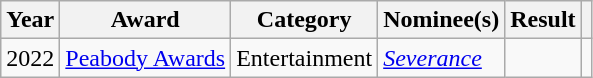<table class="wikitable plainrowheaders sortable">
<tr>
<th scope="col">Year</th>
<th scope="col">Award</th>
<th scope="col">Category</th>
<th scope="col">Nominee(s)</th>
<th scope="col">Result</th>
<th scope="col" class="unsortable"></th>
</tr>
<tr>
<td>2022</td>
<td><a href='#'>Peabody Awards</a></td>
<td>Entertainment</td>
<td><a href='#'><em>Severance</em></a></td>
<td></td>
<td></td>
</tr>
</table>
